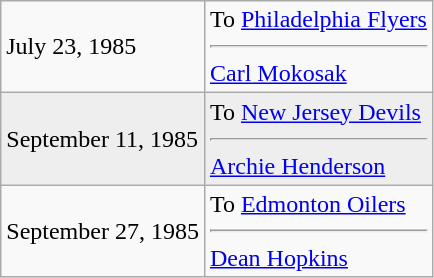<table class="wikitable">
<tr>
<td>July 23, 1985</td>
<td valign="top">To <a href='#'>Philadelphia Flyers</a><hr><a href='#'>Carl Mokosak</a></td>
</tr>
<tr style="background:#eee;">
<td>September 11, 1985</td>
<td valign="top">To <a href='#'>New Jersey Devils</a><hr><a href='#'>Archie Henderson</a></td>
</tr>
<tr>
<td>September 27, 1985</td>
<td valign="top">To <a href='#'>Edmonton Oilers</a><hr><a href='#'>Dean Hopkins</a></td>
</tr>
</table>
